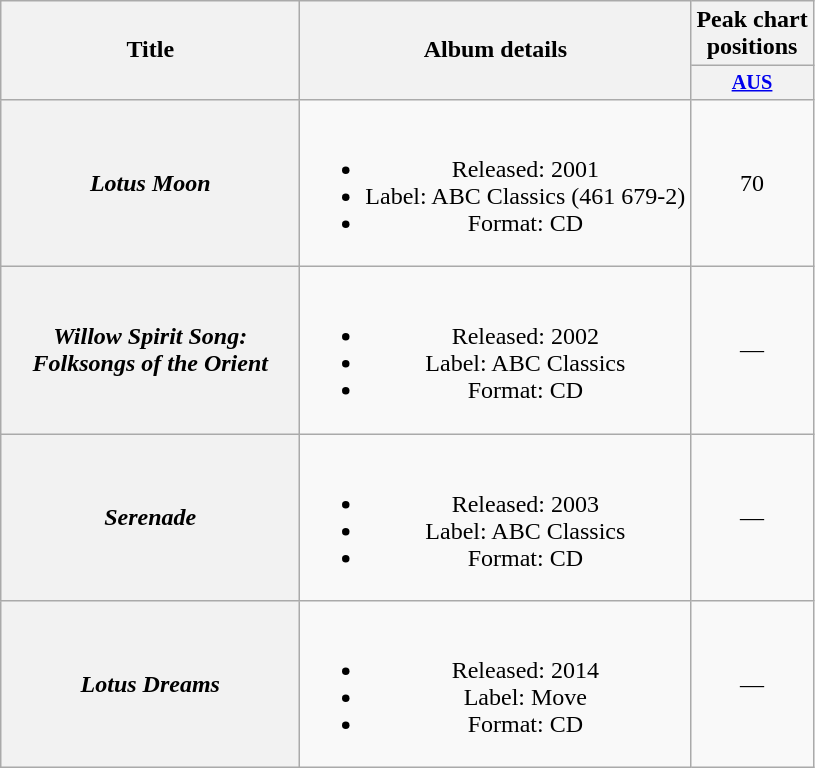<table class="wikitable plainrowheaders" style="text-align:center;" border="1">
<tr>
<th scope="col" rowspan="2" style="width:12em;">Title</th>
<th scope="col" rowspan="2">Album details</th>
<th scope="col" colspan="1">Peak chart<br>positions</th>
</tr>
<tr>
<th scope="col" style="font-size:85%"><a href='#'>AUS</a></th>
</tr>
<tr>
<th scope="row"><em>Lotus Moon</em><br></th>
<td><br><ul><li>Released: 2001</li><li>Label: ABC Classics (461 679-2)</li><li>Format: CD</li></ul></td>
<td align="center">70</td>
</tr>
<tr>
<th scope="row"><em>Willow Spirit Song:<br> Folksongs of the Orient</em></th>
<td><br><ul><li>Released: 2002</li><li>Label: ABC Classics</li><li>Format: CD</li></ul></td>
<td align="center">—</td>
</tr>
<tr>
<th scope="row"><em>Serenade</em></th>
<td><br><ul><li>Released: 2003</li><li>Label: ABC Classics</li><li>Format: CD</li></ul></td>
<td align="center">—</td>
</tr>
<tr>
<th scope="row"><em>Lotus Dreams</em></th>
<td><br><ul><li>Released: 2014</li><li>Label: Move</li><li>Format: CD</li></ul></td>
<td align="center">—</td>
</tr>
</table>
